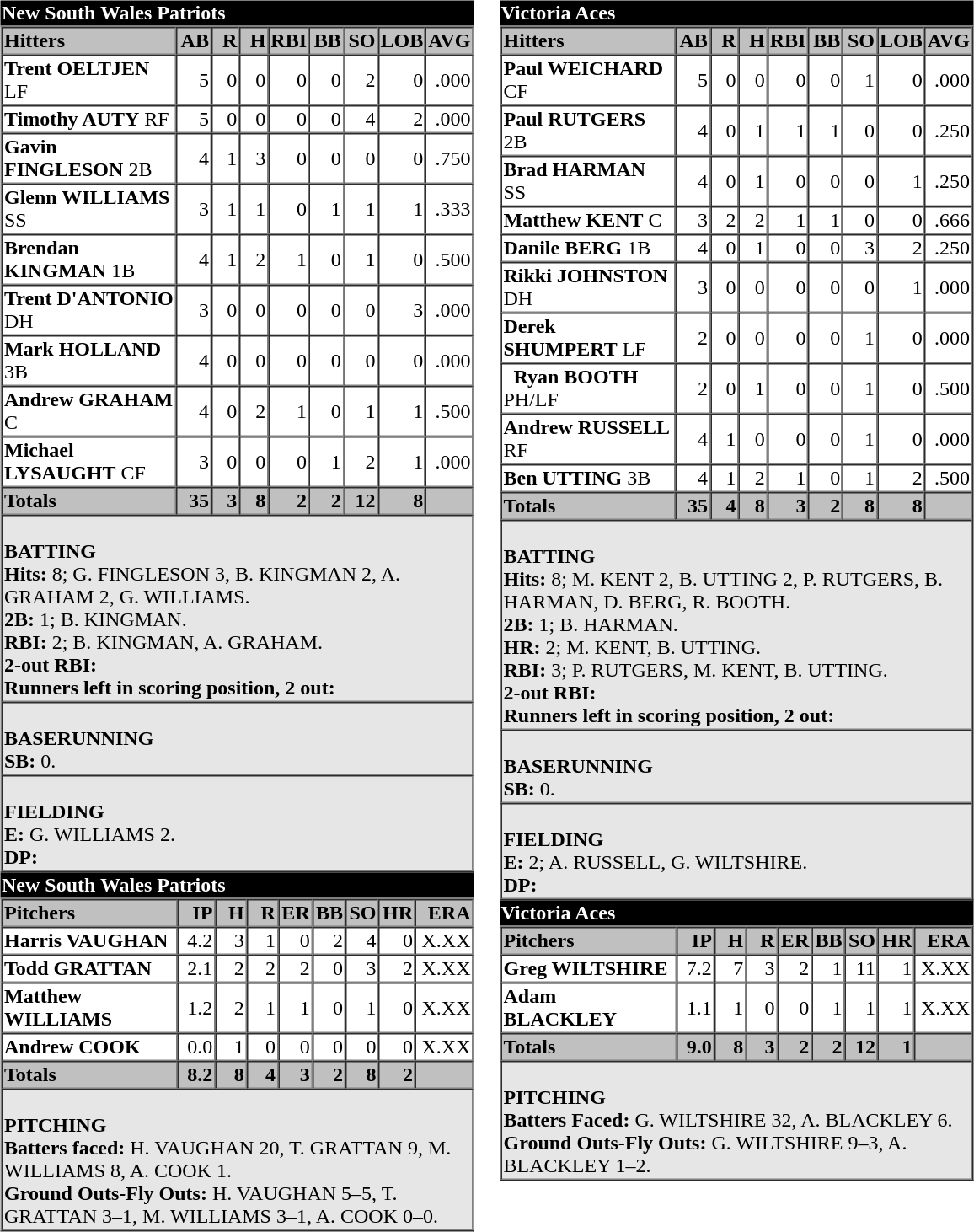<table border="0" align="center">
<tr ---->
<td width="50%" valign="top"><br><table border="0" cellspacing="0" width="375" style="margin-left:1em;">
<tr style="text-align:right; background-color:black; color:white;">
<th align="left" width="375">New South Wales Patriots</th>
</tr>
</table>
<table border="1" cellspacing="0" width="375" style="margin-left:1em;">
<tr style="text-align:right; background-color:silver;">
<th align="left" width="175">Hitters</th>
<th width="25">AB</th>
<th width="25">R</th>
<th width="25">H</th>
<th width="25">RBI</th>
<th width="25">BB</th>
<th width="25">SO</th>
<th width="25">LOB</th>
<th width="25">AVG</th>
</tr>
<tr style="text-align:right;">
<td align="left"><strong>Trent OELTJEN</strong> LF</td>
<td>5</td>
<td>0</td>
<td>0</td>
<td>0</td>
<td>0</td>
<td>2</td>
<td>0</td>
<td>.000</td>
</tr>
<tr style="text-align:right;">
<td align="left"><strong>Timothy AUTY</strong> RF</td>
<td>5</td>
<td>0</td>
<td>0</td>
<td>0</td>
<td>0</td>
<td>4</td>
<td>2</td>
<td>.000</td>
</tr>
<tr style="text-align:right;">
<td align="left"><strong>Gavin FINGLESON</strong> 2B</td>
<td>4</td>
<td>1</td>
<td>3</td>
<td>0</td>
<td>0</td>
<td>0</td>
<td>0</td>
<td>.750</td>
</tr>
<tr style="text-align:right;">
<td align="left"><strong>Glenn WILLIAMS</strong> SS</td>
<td>3</td>
<td>1</td>
<td>1</td>
<td>0</td>
<td>1</td>
<td>1</td>
<td>1</td>
<td>.333</td>
</tr>
<tr style="text-align:right;">
<td align="left"><strong>Brendan KINGMAN</strong> 1B</td>
<td>4</td>
<td>1</td>
<td>2</td>
<td>1</td>
<td>0</td>
<td>1</td>
<td>0</td>
<td>.500</td>
</tr>
<tr style="text-align:right;">
<td align="left"><strong>Trent D'ANTONIO</strong> DH</td>
<td>3</td>
<td>0</td>
<td>0</td>
<td>0</td>
<td>0</td>
<td>0</td>
<td>3</td>
<td>.000</td>
</tr>
<tr style="text-align:right;">
<td align="left"><strong>Mark HOLLAND</strong> 3B</td>
<td>4</td>
<td>0</td>
<td>0</td>
<td>0</td>
<td>0</td>
<td>0</td>
<td>0</td>
<td>.000</td>
</tr>
<tr style="text-align:right;">
<td align="left"><strong>Andrew GRAHAM</strong> C</td>
<td>4</td>
<td>0</td>
<td>2</td>
<td>1</td>
<td>0</td>
<td>1</td>
<td>1</td>
<td>.500</td>
</tr>
<tr style="text-align:right;">
<td align="left"><strong>Michael LYSAUGHT</strong> CF</td>
<td>3</td>
<td>0</td>
<td>0</td>
<td>0</td>
<td>1</td>
<td>2</td>
<td>1</td>
<td>.000</td>
</tr>
<tr style="text-align:right; background:silver;">
<td align="left"><strong>Totals</strong></td>
<td><strong>35</strong></td>
<td><strong>3</strong></td>
<td><strong>8</strong></td>
<td><strong>2</strong></td>
<td><strong>2</strong></td>
<td><strong>12</strong></td>
<td><strong>8</strong></td>
<td> </td>
</tr>
<tr style="text-align:left; background:#e6e6e6;">
<td colspan="9"><br><strong>BATTING</strong><br>
<strong>Hits:</strong> 8; G. FINGLESON 3, B. KINGMAN 2, A. GRAHAM 2, G. WILLIAMS.<br>
<strong>2B:</strong> 1; B. KINGMAN.<br>
<strong>RBI:</strong> 2; B. KINGMAN, A. GRAHAM.<br>
<strong>2-out RBI:</strong> <br>
<strong>Runners left in scoring position, 2 out:</strong> <br></td>
</tr>
<tr style="text-align:left; background:#e6e6e6;">
<td colspan="9"><br><strong>BASERUNNING</strong><br>
<strong>SB:</strong> 0.<br></td>
</tr>
<tr style="text-align:left; background:#e6e6e6;">
<td colspan="9"><br><strong>FIELDING</strong><br>
<strong>E:</strong> G. WILLIAMS 2. <br>
<strong>DP:</strong> <br></td>
</tr>
</table>
<table border="0" cellspacing="0" width="375" style="margin-left:1em;">
<tr style="text-align:right; background-color:black; color:white;">
<th align="left" width="375">New South Wales Patriots</th>
</tr>
</table>
<table border="1" cellspacing="0" width="375" style="margin-left:1em;">
<tr style="text-align:right; background-color:silver;">
<th align="left" width="130">Pitchers</th>
<th width="25">IP</th>
<th width="20">H</th>
<th width="20">R</th>
<th width="20">ER</th>
<th width="20">BB</th>
<th width="20">SO</th>
<th width="20">HR</th>
<th width="40">ERA</th>
</tr>
<tr style="text-align:right;">
<td align="left"><strong>Harris VAUGHAN</strong></td>
<td>4.2</td>
<td>3</td>
<td>1</td>
<td>0</td>
<td>2</td>
<td>4</td>
<td>0</td>
<td>X.XX</td>
</tr>
<tr style="text-align:right;">
<td align="left"><strong>Todd GRATTAN</strong></td>
<td>2.1</td>
<td>2</td>
<td>2</td>
<td>2</td>
<td>0</td>
<td>3</td>
<td>2</td>
<td>X.XX</td>
</tr>
<tr style="text-align:right;">
<td align="left"><strong>Matthew WILLIAMS</strong></td>
<td>1.2</td>
<td>2</td>
<td>1</td>
<td>1</td>
<td>0</td>
<td>1</td>
<td>0</td>
<td>X.XX</td>
</tr>
<tr style="text-align:right;">
<td align="left"><strong>Andrew COOK</strong></td>
<td>0.0</td>
<td>1</td>
<td>0</td>
<td>0</td>
<td>0</td>
<td>0</td>
<td>0</td>
<td>X.XX</td>
</tr>
<tr style="text-align:right; background:silver;">
<td align="left"><strong>Totals</strong></td>
<td><strong>8.2</strong></td>
<td><strong>8</strong></td>
<td><strong>4</strong></td>
<td><strong>3</strong></td>
<td><strong>2</strong></td>
<td><strong>8</strong></td>
<td><strong>2</strong></td>
<td> </td>
</tr>
<tr style="text-align:left; background:#e6e6e6;">
<td colspan="10"><br><strong>PITCHING</strong><br>
<strong>Batters faced:</strong> H. VAUGHAN 20, T. GRATTAN 9, M. WILLIAMS 8, A. COOK 1.<br>
<strong>Ground Outs-Fly Outs:</strong> H. VAUGHAN 5–5, T. GRATTAN 3–1, M. WILLIAMS 3–1, A. COOK 0–0.<br></td>
</tr>
</table>
</td>
<td width="50%" valign="top"><br><table border="0" cellspacing="0" width="375" style="margin-left:1em;">
<tr style="text-align:right; background-color:black; color:white;">
<th align="left" width="375">Victoria Aces</th>
</tr>
</table>
<table border="1" cellspacing="0" width="375" style="margin-left:1em;">
<tr style="text-align:right; background-color:silver;">
<th align="left" width="175">Hitters</th>
<th width="25">AB</th>
<th width="25">R</th>
<th width="25">H</th>
<th width="25">RBI</th>
<th width="25">BB</th>
<th width="25">SO</th>
<th width="25">LOB</th>
<th width="25">AVG</th>
</tr>
<tr style="text-align:right;">
<td align="left"><strong>Paul WEICHARD</strong> CF</td>
<td>5</td>
<td>0</td>
<td>0</td>
<td>0</td>
<td>0</td>
<td>1</td>
<td>0</td>
<td>.000</td>
</tr>
<tr style="text-align:right;">
<td align="left"><strong>Paul RUTGERS</strong> 2B</td>
<td>4</td>
<td>0</td>
<td>1</td>
<td>1</td>
<td>1</td>
<td>0</td>
<td>0</td>
<td>.250</td>
</tr>
<tr style="text-align:right;">
<td align="left"><strong>Brad HARMAN</strong> SS</td>
<td>4</td>
<td>0</td>
<td>1</td>
<td>0</td>
<td>0</td>
<td>0</td>
<td>1</td>
<td>.250</td>
</tr>
<tr style="text-align:right;">
<td align="left"><strong>Matthew KENT</strong> C</td>
<td>3</td>
<td>2</td>
<td>2</td>
<td>1</td>
<td>1</td>
<td>0</td>
<td>0</td>
<td>.666</td>
</tr>
<tr style="text-align:right;">
<td align="left"><strong>Danile BERG</strong> 1B</td>
<td>4</td>
<td>0</td>
<td>1</td>
<td>0</td>
<td>0</td>
<td>3</td>
<td>2</td>
<td>.250</td>
</tr>
<tr style="text-align:right;">
<td align="left"><strong>Rikki JOHNSTON</strong> DH</td>
<td>3</td>
<td>0</td>
<td>0</td>
<td>0</td>
<td>0</td>
<td>0</td>
<td>1</td>
<td>.000</td>
</tr>
<tr style="text-align:right;">
<td align="left"><strong>Derek SHUMPERT</strong> LF</td>
<td>2</td>
<td>0</td>
<td>0</td>
<td>0</td>
<td>0</td>
<td>1</td>
<td>0</td>
<td>.000</td>
</tr>
<tr style="text-align:right;">
<td align="left">  <strong>Ryan BOOTH</strong> PH/LF</td>
<td>2</td>
<td>0</td>
<td>1</td>
<td>0</td>
<td>0</td>
<td>1</td>
<td>0</td>
<td>.500</td>
</tr>
<tr style="text-align:right;">
<td align="left"><strong>Andrew RUSSELL</strong> RF</td>
<td>4</td>
<td>1</td>
<td>0</td>
<td>0</td>
<td>0</td>
<td>1</td>
<td>0</td>
<td>.000</td>
</tr>
<tr style="text-align:right;">
<td align="left"><strong>Ben UTTING</strong> 3B</td>
<td>4</td>
<td>1</td>
<td>2</td>
<td>1</td>
<td>0</td>
<td>1</td>
<td>2</td>
<td>.500</td>
</tr>
<tr style="text-align:right; background:silver;">
<td align="left"><strong>Totals</strong></td>
<td><strong>35</strong></td>
<td><strong>4</strong></td>
<td><strong>8</strong></td>
<td><strong>3</strong></td>
<td><strong>2</strong></td>
<td><strong>8</strong></td>
<td><strong>8</strong></td>
<td> </td>
</tr>
<tr style="text-align:left; background:#e6e6e6;">
<td colspan="9"><br><strong>BATTING</strong><br>
<strong>Hits:</strong> 8; M. KENT 2, B. UTTING 2, P. RUTGERS, B. HARMAN, D. BERG, R. BOOTH.<br>
<strong>2B:</strong> 1; B. HARMAN. <br>
<strong>HR:</strong> 2; M. KENT, B. UTTING.<br>
<strong>RBI:</strong> 3; P. RUTGERS, M. KENT, B. UTTING.<br>
<strong>2-out RBI:</strong> <br>
<strong>Runners left in scoring position, 2 out:</strong> <br></td>
</tr>
<tr style="text-align:left; background:#e6e6e6;">
<td colspan="9"><br><strong>BASERUNNING</strong><br>
<strong>SB:</strong> 0.<br></td>
</tr>
<tr style="text-align:left; background:#e6e6e6;">
<td colspan="9"><br><strong>FIELDING</strong><br>
<strong>E:</strong> 2; A. RUSSELL, G. WILTSHIRE.<br>
<strong>DP:</strong> <br></td>
</tr>
</table>
<table border="0" cellspacing="0" width="375" style="margin-left:1em;">
<tr style="text-align:right; background-color:black; color:white;">
<th align="left" width="375">Victoria Aces</th>
</tr>
</table>
<table border="1" cellspacing="0" width="375" style="margin-left:1em;">
<tr style="text-align:right; background-color:silver;">
<th align="left" width="130">Pitchers</th>
<th width="25">IP</th>
<th width="20">H</th>
<th width="20">R</th>
<th width="20">ER</th>
<th width="20">BB</th>
<th width="20">SO</th>
<th width="20">HR</th>
<th width="40">ERA</th>
</tr>
<tr style="text-align:right;">
<td align="left"><strong>Greg WILTSHIRE</strong><br></td>
<td>7.2</td>
<td>7</td>
<td>3</td>
<td>2</td>
<td>1</td>
<td>11</td>
<td>1</td>
<td>X.XX</td>
</tr>
<tr style="text-align:right;">
<td align="left"><strong>Adam BLACKLEY</strong><br></td>
<td>1.1</td>
<td>1</td>
<td>0</td>
<td>0</td>
<td>1</td>
<td>1</td>
<td>1</td>
<td>X.XX</td>
</tr>
<tr style="text-align:right; background:silver;">
<td align="left"><strong>Totals</strong></td>
<td><strong>9.0</strong></td>
<td><strong>8</strong></td>
<td><strong>3</strong></td>
<td><strong>2</strong></td>
<td><strong>2</strong></td>
<td><strong>12</strong></td>
<td><strong>1</strong></td>
<td> </td>
</tr>
<tr style="text-align:left; background:#e6e6e6;">
<td colspan="10"><br><strong>PITCHING</strong><br>
<strong>Batters Faced:</strong> G. WILTSHIRE 32, A. BLACKLEY 6.<br>
<strong>Ground Outs-Fly Outs:</strong> G. WILTSHIRE 9–3, A. BLACKLEY 1–2.<br></td>
</tr>
</table>
</td>
</tr>
</table>
